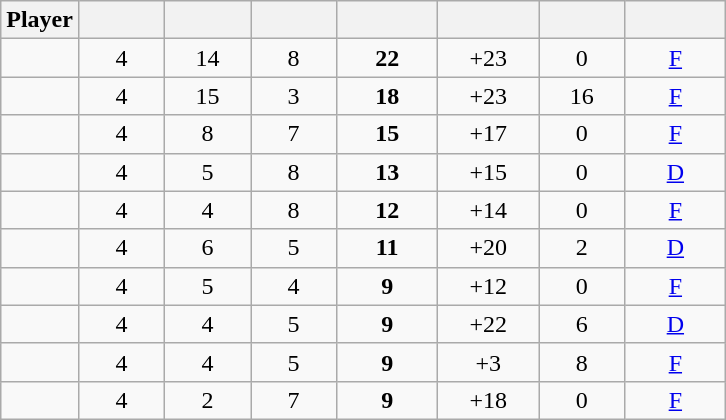<table class="wikitable sortable" style="text-align:center;">
<tr>
<th>Player</th>
<th width="50px"></th>
<th width="50px"></th>
<th width="50px"></th>
<th width="60px"></th>
<th width="60px"></th>
<th width="50px"></th>
<th width="60px"></th>
</tr>
<tr>
<td align=left> </td>
<td>4</td>
<td>14</td>
<td>8</td>
<td><strong>22</strong></td>
<td>+23</td>
<td>0</td>
<td><a href='#'>F</a></td>
</tr>
<tr>
<td align=left> </td>
<td>4</td>
<td>15</td>
<td>3</td>
<td><strong>18</strong></td>
<td>+23</td>
<td>16</td>
<td><a href='#'>F</a></td>
</tr>
<tr>
<td align=left> </td>
<td>4</td>
<td>8</td>
<td>7</td>
<td><strong>15</strong></td>
<td>+17</td>
<td>0</td>
<td><a href='#'>F</a></td>
</tr>
<tr>
<td align=left> </td>
<td>4</td>
<td>5</td>
<td>8</td>
<td><strong>13</strong></td>
<td>+15</td>
<td>0</td>
<td><a href='#'>D</a></td>
</tr>
<tr>
<td align=left> </td>
<td>4</td>
<td>4</td>
<td>8</td>
<td><strong>12</strong></td>
<td>+14</td>
<td>0</td>
<td><a href='#'>F</a></td>
</tr>
<tr>
<td align=left> </td>
<td>4</td>
<td>6</td>
<td>5</td>
<td><strong>11</strong></td>
<td>+20</td>
<td>2</td>
<td><a href='#'>D</a></td>
</tr>
<tr>
<td align=left> </td>
<td>4</td>
<td>5</td>
<td>4</td>
<td><strong>9</strong></td>
<td>+12</td>
<td>0</td>
<td><a href='#'>F</a></td>
</tr>
<tr>
<td align=left> </td>
<td>4</td>
<td>4</td>
<td>5</td>
<td><strong>9</strong></td>
<td>+22</td>
<td>6</td>
<td><a href='#'>D</a></td>
</tr>
<tr>
<td align=left> </td>
<td>4</td>
<td>4</td>
<td>5</td>
<td><strong>9</strong></td>
<td>+3</td>
<td>8</td>
<td><a href='#'>F</a></td>
</tr>
<tr>
<td align=left> </td>
<td>4</td>
<td>2</td>
<td>7</td>
<td><strong>9</strong></td>
<td>+18</td>
<td>0</td>
<td><a href='#'>F</a></td>
</tr>
</table>
